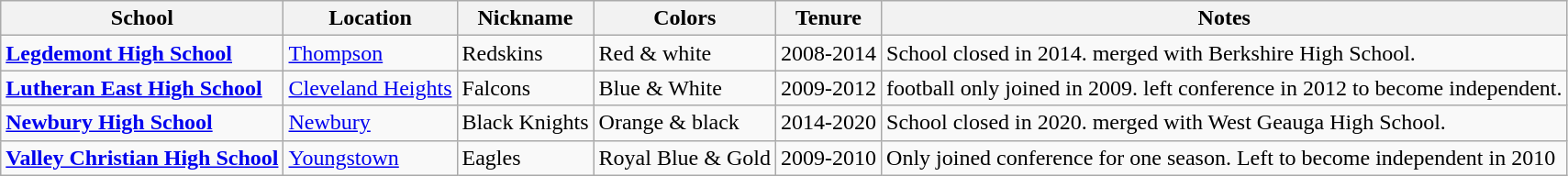<table class="wikitable">
<tr>
<th>School</th>
<th>Location</th>
<th>Nickname</th>
<th>Colors</th>
<th>Tenure</th>
<th>Notes</th>
</tr>
<tr>
<td><a href='#'><strong>Legdemont High School</strong></a></td>
<td><a href='#'>Thompson</a></td>
<td>Redskins</td>
<td>Red & white<br></td>
<td>2008-2014</td>
<td>School closed in 2014. merged with Berkshire High School.</td>
</tr>
<tr>
<td><a href='#'><strong>Lutheran East High School</strong></a></td>
<td><a href='#'>Cleveland Heights</a></td>
<td>Falcons</td>
<td>Blue & White<br> </td>
<td>2009-2012</td>
<td>football only joined in 2009. left conference in 2012 to become independent.</td>
</tr>
<tr>
<td><a href='#'><strong>Newbury High School</strong></a></td>
<td><a href='#'>Newbury</a></td>
<td>Black Knights</td>
<td>Orange & black<br></td>
<td>2014-2020</td>
<td>School closed in 2020. merged with West Geauga High School.</td>
</tr>
<tr>
<td><a href='#'><strong>Valley Christian High School</strong></a></td>
<td><a href='#'>Youngstown</a></td>
<td>Eagles</td>
<td>Royal Blue & Gold<br> </td>
<td>2009-2010</td>
<td>Only joined conference for one season. Left to become independent in 2010</td>
</tr>
</table>
